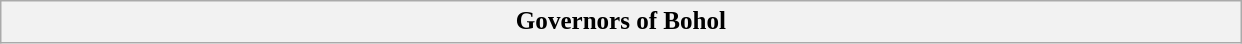<table class=wikitable style="font-size:95%;">
<tr>
<th style="font-size:110%;width:49em;">Governors of Bohol</th>
</tr>
</table>
